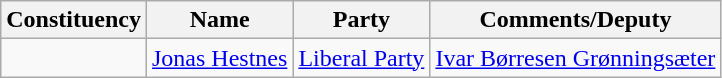<table class="wikitable">
<tr>
<th>Constituency</th>
<th>Name</th>
<th>Party</th>
<th>Comments/Deputy</th>
</tr>
<tr>
<td></td>
<td><a href='#'>Jonas Hestnes</a></td>
<td><a href='#'>Liberal Party</a></td>
<td><a href='#'>Ivar Børresen Grønningsæter</a></td>
</tr>
</table>
